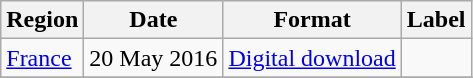<table class=wikitable>
<tr>
<th>Region</th>
<th>Date</th>
<th>Format</th>
<th>Label</th>
</tr>
<tr>
<td><a href='#'>France</a></td>
<td>20 May 2016</td>
<td><a href='#'>Digital download</a></td>
<td></td>
</tr>
<tr>
</tr>
</table>
